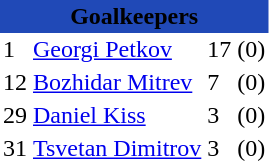<table class="toccolours" border="0" cellpadding="2" cellspacing="0" align="left" style="margin:0.5em;">
<tr>
<th colspan="4" align="center" bgcolor="#2049B7"><span>Goalkeepers</span></th>
</tr>
<tr>
<td>1</td>
<td> <a href='#'>Georgi Petkov</a></td>
<td>17</td>
<td>(0)</td>
</tr>
<tr>
<td>12</td>
<td> <a href='#'>Bozhidar Mitrev</a></td>
<td>7</td>
<td>(0)</td>
</tr>
<tr>
<td>29</td>
<td> <a href='#'>Daniel Kiss</a></td>
<td>3</td>
<td>(0)</td>
</tr>
<tr>
<td>31</td>
<td> <a href='#'>Tsvetan Dimitrov</a></td>
<td>3</td>
<td>(0)</td>
</tr>
<tr>
</tr>
</table>
